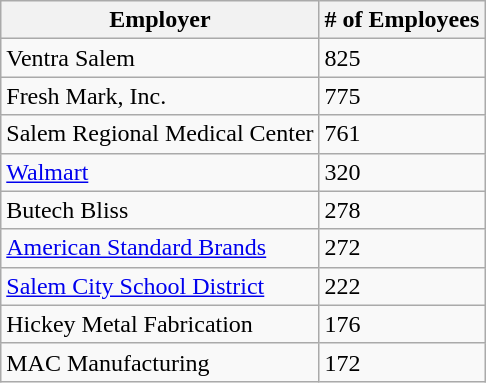<table class="wikitable sortable">
<tr>
<th>Employer</th>
<th># of Employees</th>
</tr>
<tr>
<td>Ventra Salem</td>
<td>825</td>
</tr>
<tr>
<td>Fresh Mark, Inc.</td>
<td>775</td>
</tr>
<tr>
<td>Salem Regional Medical Center</td>
<td>761</td>
</tr>
<tr>
<td><a href='#'>Walmart</a></td>
<td>320</td>
</tr>
<tr>
<td>Butech Bliss</td>
<td>278</td>
</tr>
<tr>
<td><a href='#'>American Standard Brands</a></td>
<td>272</td>
</tr>
<tr>
<td><a href='#'>Salem City School District</a></td>
<td>222</td>
</tr>
<tr>
<td>Hickey Metal Fabrication</td>
<td>176</td>
</tr>
<tr>
<td>MAC Manufacturing</td>
<td>172</td>
</tr>
</table>
